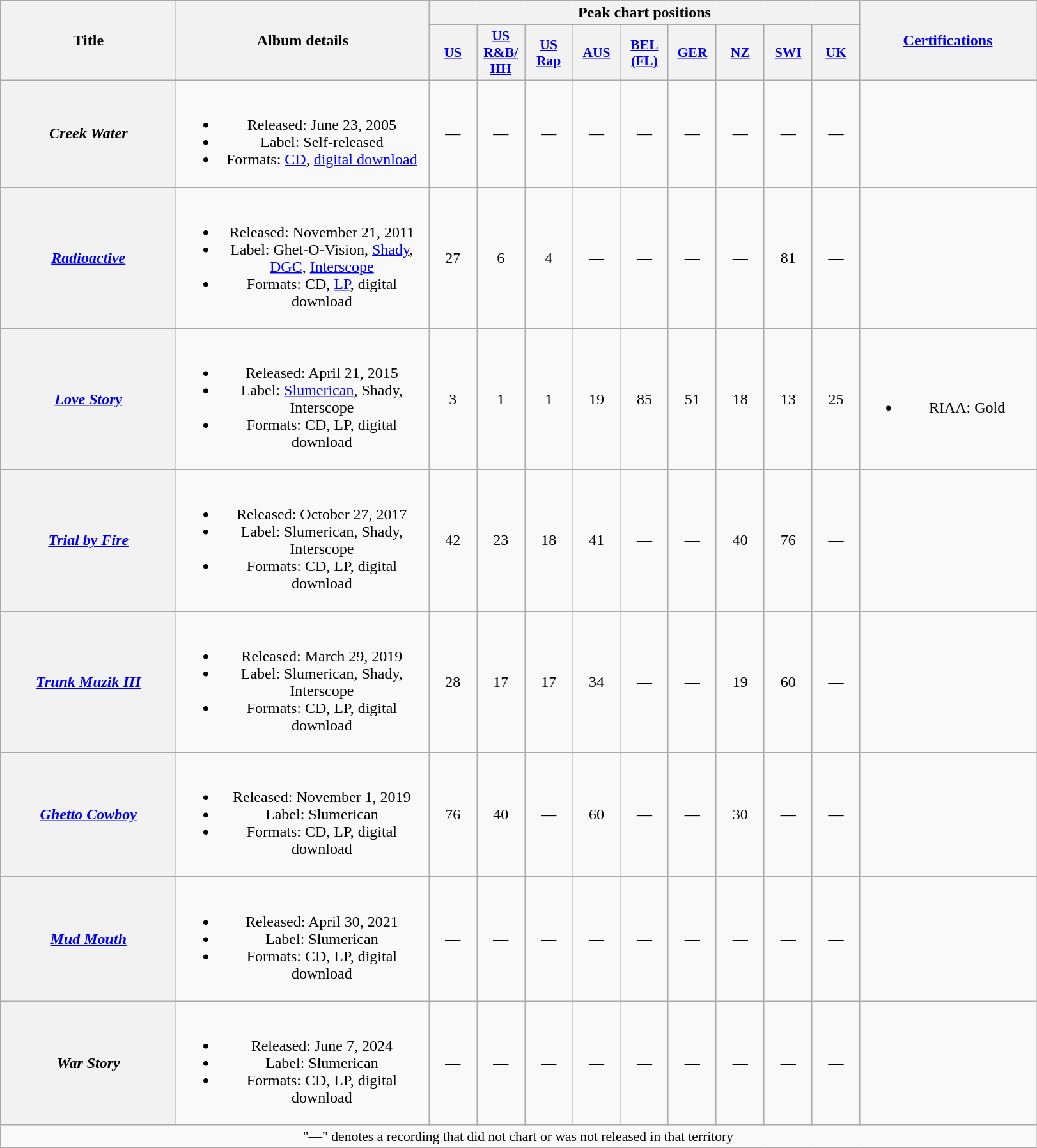<table class="wikitable plainrowheaders" style="text-align:center;">
<tr>
<th scope="col" rowspan="2" style="width:11em;">Title</th>
<th scope="col" rowspan="2" style="width:16em;">Album details</th>
<th scope="col" colspan="9">Peak chart positions</th>
<th scope="col" rowspan="2" style="width:11em;"><a href='#'>Certifications</a></th>
</tr>
<tr>
<th scope="col" style="width:3em;font-size:90%;"><a href='#'>US</a><br></th>
<th scope="col" style="width:3em;font-size:90%;"><a href='#'>US R&B/<br>HH</a><br></th>
<th scope="col" style="width:3em;font-size:90%;"><a href='#'>US <br>Rap</a><br></th>
<th scope="col" style="width:3em;font-size:90%;"><a href='#'>AUS</a><br></th>
<th scope="col" style="width:3em;font-size:90%;"><a href='#'>BEL (FL)</a></th>
<th scope="col" style="width:3em;font-size:90%;"><a href='#'>GER</a><br></th>
<th scope="col" style="width:3em;font-size:90%;"><a href='#'>NZ</a><br></th>
<th scope="col" style="width:3em;font-size:90%;"><a href='#'>SWI</a><br></th>
<th scope="col" style="width:3em;font-size:90%;"><a href='#'>UK</a><br></th>
</tr>
<tr>
<th scope="row"><em>Creek Water</em></th>
<td><br><ul><li>Released: June 23, 2005</li><li>Label: Self-released</li><li>Formats: <a href='#'>CD</a>, <a href='#'>digital download</a></li></ul></td>
<td>—</td>
<td>—</td>
<td>—</td>
<td>—</td>
<td>—</td>
<td>—</td>
<td>—</td>
<td>—</td>
<td>—</td>
<td></td>
</tr>
<tr>
<th scope="row"><em><a href='#'>Radioactive</a></em></th>
<td><br><ul><li>Released: November 21, 2011</li><li>Label: Ghet-O-Vision, <a href='#'>Shady</a>, <a href='#'>DGC</a>, <a href='#'>Interscope</a></li><li>Formats: CD, <a href='#'>LP</a>, digital download</li></ul></td>
<td>27</td>
<td>6</td>
<td>4</td>
<td>—</td>
<td>—</td>
<td>—</td>
<td>—</td>
<td>81</td>
<td>—</td>
<td></td>
</tr>
<tr>
<th scope="row"><em><a href='#'>Love Story</a></em></th>
<td><br><ul><li>Released: April 21, 2015</li><li>Label: <a href='#'>Slumerican</a>, Shady, Interscope</li><li>Formats: CD, LP, digital download</li></ul></td>
<td>3</td>
<td>1</td>
<td>1</td>
<td>19</td>
<td>85</td>
<td>51</td>
<td>18</td>
<td>13</td>
<td>25</td>
<td><br><ul><li>RIAA: Gold</li></ul></td>
</tr>
<tr>
<th scope="row"><em><a href='#'>Trial by Fire</a></em></th>
<td><br><ul><li>Released: October 27, 2017</li><li>Label: Slumerican, Shady, Interscope</li><li>Formats: CD, LP, digital download</li></ul></td>
<td>42</td>
<td>23</td>
<td>18</td>
<td>41</td>
<td>—</td>
<td>—</td>
<td>40</td>
<td>76</td>
<td>—</td>
<td></td>
</tr>
<tr>
<th scope="row"><em><a href='#'>Trunk Muzik III</a></em></th>
<td><br><ul><li>Released: March 29, 2019</li><li>Label: Slumerican, Shady, Interscope</li><li>Formats: CD, LP, digital download</li></ul></td>
<td>28</td>
<td>17</td>
<td>17</td>
<td>34</td>
<td>—</td>
<td>—</td>
<td>19</td>
<td>60</td>
<td>—</td>
<td></td>
</tr>
<tr>
<th scope="row"><em><a href='#'>Ghetto Cowboy</a></em></th>
<td><br><ul><li>Released: November 1, 2019</li><li>Label: Slumerican</li><li>Formats: CD, LP, digital download</li></ul></td>
<td>76</td>
<td>40</td>
<td>—</td>
<td>60</td>
<td>—</td>
<td>—</td>
<td>30</td>
<td>—</td>
<td>—</td>
<td></td>
</tr>
<tr>
<th scope="row"><em><a href='#'>Mud Mouth</a></em></th>
<td><br><ul><li>Released: April 30, 2021</li><li>Label: Slumerican</li><li>Formats: CD, LP, digital download</li></ul></td>
<td>—</td>
<td>—</td>
<td>—</td>
<td>—</td>
<td>—</td>
<td>—</td>
<td>—</td>
<td>—</td>
<td>—</td>
<td></td>
</tr>
<tr>
<th scope="row"><em>War Story</em></th>
<td><br><ul><li>Released: June 7, 2024</li><li>Label: Slumerican</li><li>Formats: CD, LP, digital download</li></ul></td>
<td>—</td>
<td>—</td>
<td>—</td>
<td>—</td>
<td>—</td>
<td>—</td>
<td>—</td>
<td>—</td>
<td>—</td>
<td></td>
</tr>
<tr>
<td colspan="13" style="font-size:90%">"—" denotes a recording that did not chart or was not released in that territory</td>
</tr>
</table>
